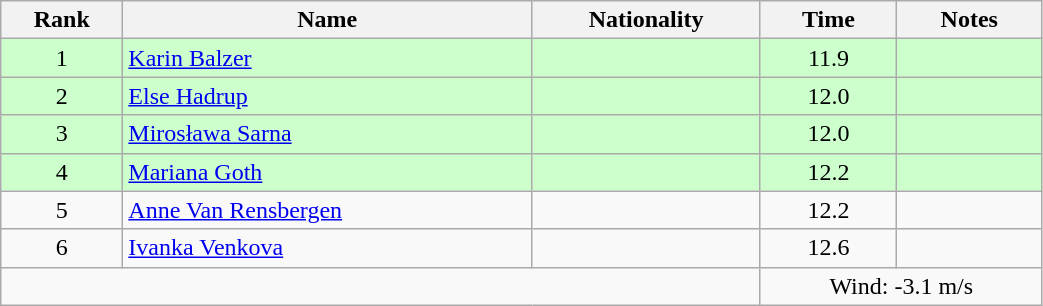<table class="wikitable sortable" style="text-align:center;width: 55%">
<tr>
<th>Rank</th>
<th>Name</th>
<th>Nationality</th>
<th>Time</th>
<th>Notes</th>
</tr>
<tr bgcolor=ccffcc>
<td>1</td>
<td align=left><a href='#'>Karin Balzer</a></td>
<td align=left></td>
<td>11.9</td>
<td></td>
</tr>
<tr bgcolor=ccffcc>
<td>2</td>
<td align=left><a href='#'>Else Hadrup</a></td>
<td align=left></td>
<td>12.0</td>
<td></td>
</tr>
<tr bgcolor=ccffcc>
<td>3</td>
<td align=left><a href='#'>Mirosława Sarna</a></td>
<td align=left></td>
<td>12.0</td>
<td></td>
</tr>
<tr bgcolor=ccffcc>
<td>4</td>
<td align=left><a href='#'>Mariana Goth</a></td>
<td align=left></td>
<td>12.2</td>
<td></td>
</tr>
<tr>
<td>5</td>
<td align=left><a href='#'>Anne Van Rensbergen</a></td>
<td align=left></td>
<td>12.2</td>
<td></td>
</tr>
<tr>
<td>6</td>
<td align=left><a href='#'>Ivanka Venkova</a></td>
<td align=left></td>
<td>12.6</td>
<td></td>
</tr>
<tr>
<td colspan="3"></td>
<td colspan="2">Wind: -3.1 m/s</td>
</tr>
</table>
